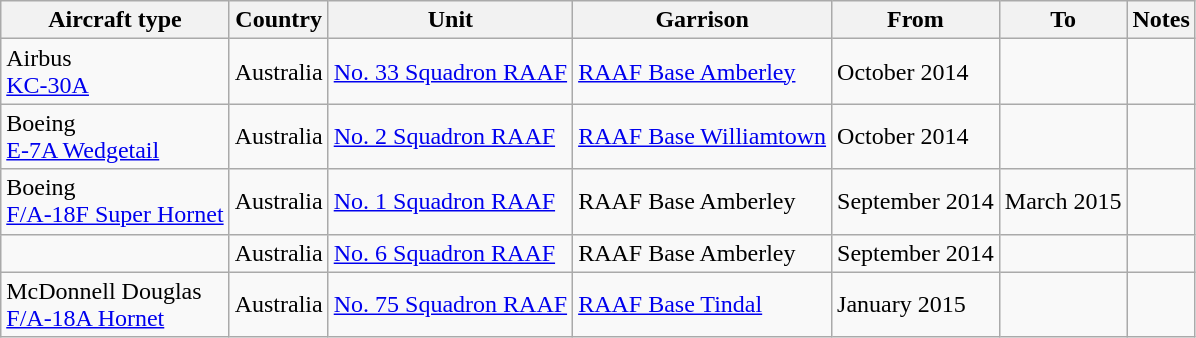<table class="wikitable">
<tr>
<th>Aircraft type</th>
<th>Country</th>
<th>Unit</th>
<th>Garrison</th>
<th>From</th>
<th>To</th>
<th>Notes</th>
</tr>
<tr>
<td>Airbus<br><a href='#'>KC-30A</a></td>
<td>Australia</td>
<td><a href='#'>No. 33 Squadron RAAF</a></td>
<td><a href='#'>RAAF Base Amberley</a></td>
<td>October 2014</td>
<td></td>
<td></td>
</tr>
<tr>
<td>Boeing<br><a href='#'>E-7A Wedgetail</a></td>
<td>Australia</td>
<td><a href='#'>No. 2 Squadron RAAF</a></td>
<td><a href='#'>RAAF Base Williamtown</a></td>
<td>October 2014</td>
<td></td>
<td></td>
</tr>
<tr>
<td>Boeing<br><a href='#'>F/A-18F Super Hornet</a></td>
<td>Australia</td>
<td><a href='#'>No. 1 Squadron RAAF</a></td>
<td>RAAF Base Amberley</td>
<td>September 2014</td>
<td>March 2015</td>
<td></td>
</tr>
<tr>
<td></td>
<td>Australia</td>
<td><a href='#'>No. 6 Squadron RAAF</a></td>
<td>RAAF Base Amberley</td>
<td>September 2014</td>
<td></td>
<td></td>
</tr>
<tr>
<td>McDonnell Douglas<br><a href='#'>F/A-18A Hornet</a></td>
<td>Australia</td>
<td><a href='#'>No. 75 Squadron RAAF</a></td>
<td><a href='#'>RAAF Base Tindal</a></td>
<td>January 2015</td>
<td></td>
<td></td>
</tr>
</table>
